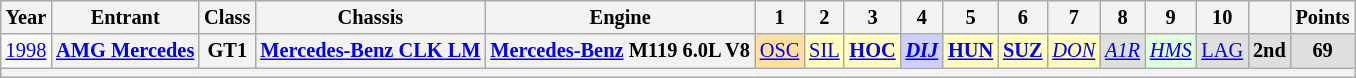<table class="wikitable" style="text-align:center; font-size:85%">
<tr>
<th scope="col">Year</th>
<th scope="col">Entrant</th>
<th scope="col">Class</th>
<th scope="col">Chassis</th>
<th scope="col">Engine</th>
<th scope="col">1</th>
<th scope="col">2</th>
<th scope="col">3</th>
<th scope="col">4</th>
<th scope="col">5</th>
<th scope="col">6</th>
<th scope="col">7</th>
<th scope="col">8</th>
<th scope="col">9</th>
<th scope="col">10</th>
<th scope="col"></th>
<th scope="col">Points</th>
</tr>
<tr>
<td><a href='#'>1998</a></td>
<th nowrap><a href='#'>AMG Mercedes</a></th>
<th>GT1</th>
<th nowrap><a href='#'>Mercedes-Benz CLK LM</a></th>
<th nowrap><a href='#'>Mercedes-Benz</a> M119 6.0L V8</th>
<td style="background:#FFDF9F;"><a href='#'>OSC</a><br></td>
<td style="background:#FFFFBF;"><a href='#'>SIL</a><br></td>
<td style="background:#FFFFBF;"><strong><a href='#'>HOC</a></strong><br></td>
<td style="background:#CFCFFF;"><strong><em><a href='#'>DIJ</a></em></strong><br></td>
<td style="background:#FFFFBF;"><strong><a href='#'>HUN</a></strong><br></td>
<td style="background:#FFFFBF;"><strong><a href='#'>SUZ</a></strong><br></td>
<td style="background:#FFFFBF;"><em><a href='#'>DON</a></em><br></td>
<td style="background:#DFDFDF;"><em><a href='#'>A1R</a></em><br></td>
<td style="background:#dfffdf;"><em><a href='#'>HMS</a></em><br></td>
<td style="background:#DFDFDF;"><a href='#'>LAG</a><br></td>
<td style="background:#DFDFDF;"><strong>2nd</strong></td>
<td style="background:#DFDFDF;"><strong>69</strong></td>
</tr>
<tr>
<th colspan="17"></th>
</tr>
</table>
